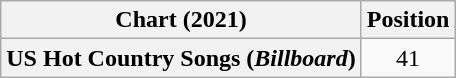<table class="wikitable plainrowheaders" style="text-align:center">
<tr>
<th>Chart (2021)</th>
<th>Position</th>
</tr>
<tr>
<th scope="row">US Hot Country Songs (<em>Billboard</em>)</th>
<td>41</td>
</tr>
</table>
